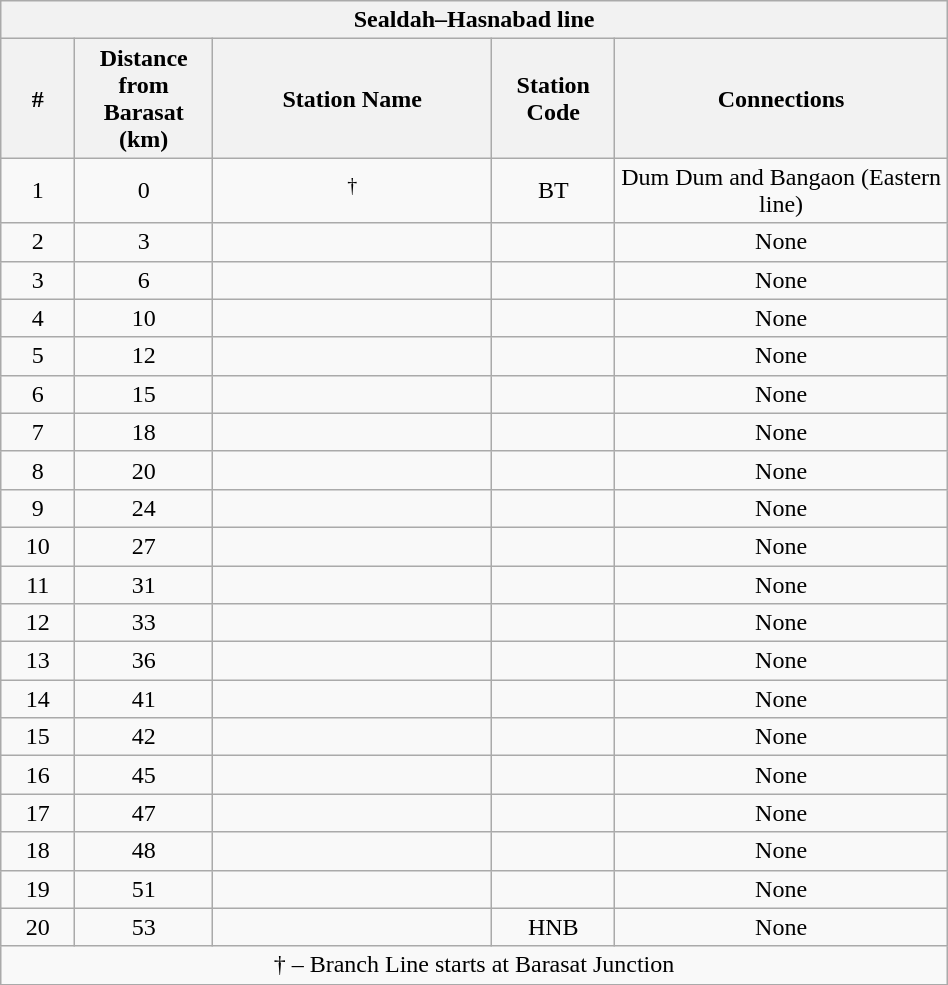<table class="wikitable" style="text-align:center; width:50%;">
<tr>
<th colspan="5"><strong>Sealdah–Hasnabad line</strong></th>
</tr>
<tr>
<th style="width:1%;">#</th>
<th style="width:1%;">Distance from Barasat (km)</th>
<th style="width:5%;">Station Name</th>
<th style="width:1%;">Station Code</th>
<th style="width:5%;">Connections</th>
</tr>
<tr>
<td>1</td>
<td>0</td>
<td><strong></strong><sup>†</sup></td>
<td>BT</td>
<td>Dum Dum and Bangaon (Eastern line)</td>
</tr>
<tr>
<td>2</td>
<td>3</td>
<td></td>
<td></td>
<td>None</td>
</tr>
<tr>
<td>3</td>
<td>6</td>
<td></td>
<td></td>
<td>None</td>
</tr>
<tr>
<td>4</td>
<td>10</td>
<td></td>
<td></td>
<td>None</td>
</tr>
<tr>
<td>5</td>
<td>12</td>
<td></td>
<td></td>
<td>None</td>
</tr>
<tr>
<td>6</td>
<td>15</td>
<td></td>
<td></td>
<td>None</td>
</tr>
<tr>
<td>7</td>
<td>18</td>
<td></td>
<td></td>
<td>None</td>
</tr>
<tr>
<td>8</td>
<td>20</td>
<td></td>
<td></td>
<td>None</td>
</tr>
<tr>
<td>9</td>
<td>24</td>
<td></td>
<td></td>
<td>None</td>
</tr>
<tr>
<td>10</td>
<td>27</td>
<td></td>
<td></td>
<td>None</td>
</tr>
<tr>
<td>11</td>
<td>31</td>
<td></td>
<td></td>
<td>None</td>
</tr>
<tr>
<td>12</td>
<td>33</td>
<td></td>
<td></td>
<td>None</td>
</tr>
<tr>
<td>13</td>
<td>36</td>
<td></td>
<td></td>
<td>None</td>
</tr>
<tr>
<td>14</td>
<td>41</td>
<td></td>
<td></td>
<td>None</td>
</tr>
<tr>
<td>15</td>
<td>42</td>
<td></td>
<td></td>
<td>None</td>
</tr>
<tr>
<td>16</td>
<td>45</td>
<td></td>
<td></td>
<td>None</td>
</tr>
<tr>
<td>17</td>
<td>47</td>
<td></td>
<td></td>
<td>None</td>
</tr>
<tr>
<td>18</td>
<td>48</td>
<td></td>
<td></td>
<td>None</td>
</tr>
<tr>
<td>19</td>
<td>51</td>
<td></td>
<td></td>
<td>None</td>
</tr>
<tr>
<td>20</td>
<td>53</td>
<td><strong></strong></td>
<td>HNB</td>
<td>None</td>
</tr>
<tr>
<td colspan="5">† – Branch Line starts at Barasat Junction</td>
</tr>
</table>
